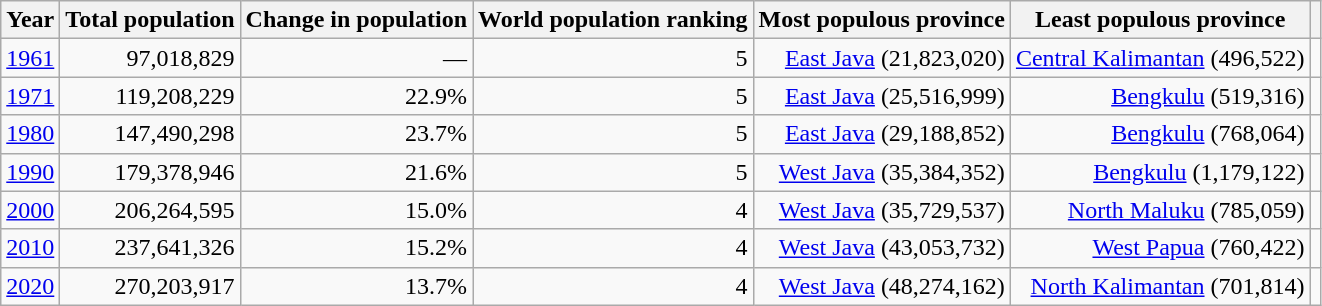<table class="wikitable sortable static-row-numbers plainrowheaders" style="text-align: right">
<tr class="static-row-header" style="vertical-align: bottom">
<th scope="col">Year</th>
<th scope="col">Total population</th>
<th scope="col">Change in population</th>
<th scope="col">World population ranking</th>
<th scope="col">Most populous province</th>
<th scope="col">Least populous province</th>
<th scope="col"></th>
</tr>
<tr>
<td style="text-align: center"><a href='#'>1961</a></td>
<td>97,018,829</td>
<td>—</td>
<td>5</td>
<td><a href='#'>East Java</a> (21,823,020)</td>
<td><a href='#'>Central Kalimantan</a> (496,522)</td>
<td style="text-align: center"></td>
</tr>
<tr>
<td style="text-align: center"><a href='#'>1971</a></td>
<td>119,208,229</td>
<td> 22.9%</td>
<td>5</td>
<td><a href='#'>East Java</a> (25,516,999)</td>
<td><a href='#'>Bengkulu</a> (519,316)</td>
<td style="text-align: center"></td>
</tr>
<tr>
<td style="text-align: center"><a href='#'>1980</a></td>
<td>147,490,298</td>
<td> 23.7%</td>
<td>5</td>
<td><a href='#'>East Java</a> (29,188,852)</td>
<td><a href='#'>Bengkulu</a> (768,064)</td>
<td style="text-align: center"></td>
</tr>
<tr>
<td style="text-align: center"><a href='#'>1990</a></td>
<td>179,378,946</td>
<td> 21.6%</td>
<td>5</td>
<td><a href='#'>West Java</a> (35,384,352)</td>
<td><a href='#'>Bengkulu</a> (1,179,122)</td>
<td style="text-align: center"></td>
</tr>
<tr>
<td style="text-align: center"><a href='#'>2000</a></td>
<td>206,264,595</td>
<td> 15.0%</td>
<td>4</td>
<td><a href='#'>West Java</a> (35,729,537)</td>
<td><a href='#'>North Maluku</a> (785,059)</td>
<td style="text-align: center"></td>
</tr>
<tr>
<td style="text-align: center"><a href='#'>2010</a></td>
<td>237,641,326</td>
<td> 15.2%</td>
<td>4</td>
<td><a href='#'>West Java</a> (43,053,732)</td>
<td><a href='#'>West Papua</a> (760,422)</td>
<td style="text-align: center"></td>
</tr>
<tr>
<td style="text-align: center"><a href='#'>2020</a></td>
<td>270,203,917</td>
<td> 13.7%</td>
<td>4</td>
<td><a href='#'>West Java</a> (48,274,162)</td>
<td><a href='#'>North Kalimantan</a> (701,814)</td>
<td style="text-align: center"></td>
</tr>
</table>
